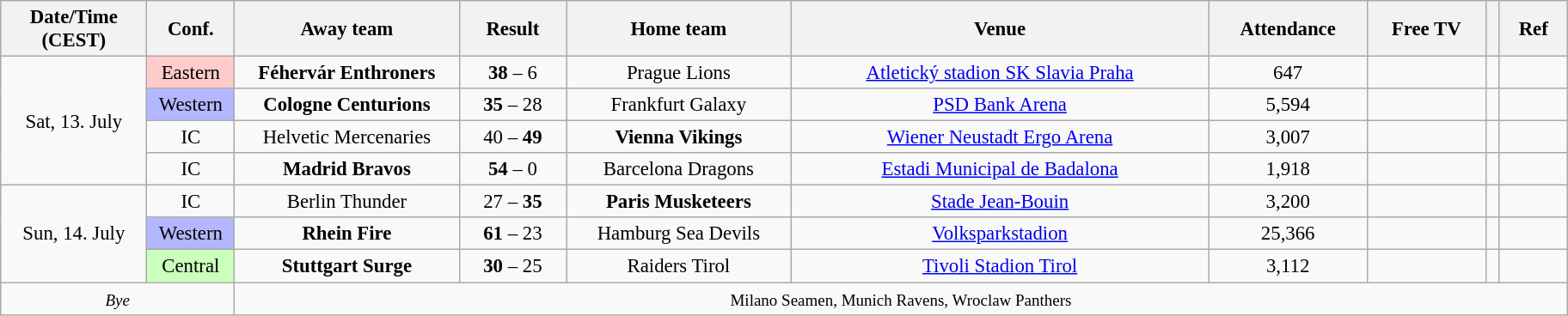<table class="mw-collapsible wikitable" style="font-size:95%; text-align:center; width:80em">
<tr>
<th style="width:7em;">Date/Time (CEST)</th>
<th style="width:4em;">Conf.</th>
<th style="width:11em;">Away team</th>
<th style="width:5em;">Result</th>
<th style="width:11em;">Home team</th>
<th>Venue</th>
<th>Attendance</th>
<th>Free TV</th>
<th></th>
<th style="width:3em;">Ref</th>
</tr>
<tr>
<td rowspan="4">Sat, 13. July<br></td>
<td style="background:#FFCBCB">Eastern</td>
<td><strong>Féhervár Enthroners</strong></td>
<td><strong>38</strong> – 6</td>
<td>Prague Lions</td>
<td><a href='#'>Atletický stadion SK Slavia Praha</a></td>
<td>647</td>
<td></td>
<td></td>
<td></td>
</tr>
<tr>
<td style="background:#B3B7FF">Western</td>
<td><strong>Cologne Centurions</strong></td>
<td><strong>35</strong> – 28</td>
<td>Frankfurt Galaxy</td>
<td><a href='#'>PSD Bank Arena</a></td>
<td>5,594</td>
<td></td>
<td></td>
<td></td>
</tr>
<tr>
<td>IC</td>
<td>Helvetic Mercenaries</td>
<td>40 – <strong>49</strong></td>
<td><strong>Vienna Vikings</strong></td>
<td><a href='#'>Wiener Neustadt Ergo Arena</a></td>
<td>3,007</td>
<td></td>
<td></td>
<td></td>
</tr>
<tr>
<td>IC</td>
<td><strong>Madrid Bravos</strong></td>
<td><strong>54</strong> – 0</td>
<td>Barcelona Dragons</td>
<td><a href='#'>Estadi Municipal de Badalona</a></td>
<td>1,918</td>
<td></td>
<td></td>
<td></td>
</tr>
<tr>
<td rowspan="3">Sun, 14. July<br></td>
<td>IC</td>
<td>Berlin Thunder</td>
<td>27 – <strong>35</strong></td>
<td><strong>Paris Musketeers</strong></td>
<td><a href='#'>Stade Jean-Bouin</a></td>
<td>3,200</td>
<td></td>
<td></td>
<td></td>
</tr>
<tr>
<td style="background:#B3B7FF">Western</td>
<td><strong>Rhein Fire</strong></td>
<td><strong>61</strong> – 23</td>
<td>Hamburg Sea Devils</td>
<td><a href='#'>Volksparkstadion</a></td>
<td>25,366</td>
<td></td>
<td></td>
<td></td>
</tr>
<tr>
<td style="background:#CBFFBC">Central</td>
<td><strong>Stuttgart Surge</strong></td>
<td><strong>30</strong> – 25</td>
<td>Raiders Tirol</td>
<td><a href='#'>Tivoli Stadion Tirol</a></td>
<td>3,112</td>
<td></td>
<td></td>
</tr>
<tr>
<td colspan="2"><em><small>Bye</small></em></td>
<td colspan="8"><small>Milano Seamen, Munich Ravens, Wroclaw Panthers</small></td>
</tr>
</table>
